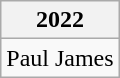<table class="wikitable">
<tr>
<th>2022</th>
</tr>
<tr>
<td>Paul James</td>
</tr>
</table>
